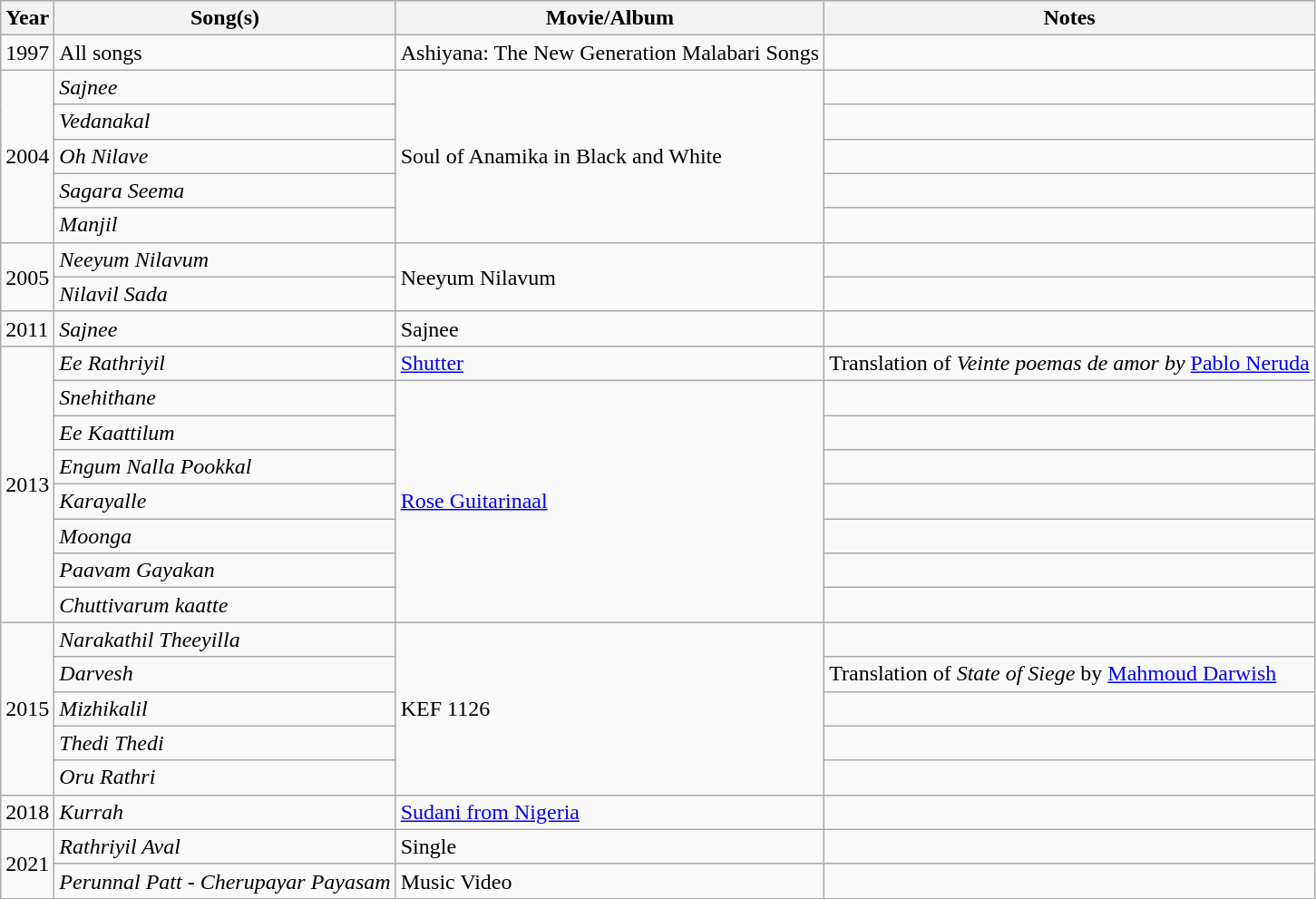<table class="wikitable">
<tr>
<th>Year</th>
<th>Song(s)</th>
<th>Movie/Album</th>
<th>Notes</th>
</tr>
<tr>
<td>1997</td>
<td>All songs</td>
<td>Ashiyana: The New Generation Malabari Songs</td>
<td></td>
</tr>
<tr>
<td rowspan="5">2004</td>
<td><em>Sajnee</em></td>
<td rowspan="5">Soul of Anamika in Black and White</td>
<td></td>
</tr>
<tr>
<td><em>Vedanakal</em></td>
<td></td>
</tr>
<tr>
<td><em>Oh Nilave</em></td>
<td></td>
</tr>
<tr>
<td><em>Sagara Seema</em></td>
<td></td>
</tr>
<tr>
<td><em>Manjil</em></td>
<td></td>
</tr>
<tr>
<td rowspan="2">2005</td>
<td><em>Neeyum Nilavum</em></td>
<td rowspan="2">Neeyum Nilavum</td>
<td></td>
</tr>
<tr>
<td><em>Nilavil Sada</em></td>
<td></td>
</tr>
<tr>
<td>2011</td>
<td><em>Sajnee</em></td>
<td>Sajnee</td>
<td></td>
</tr>
<tr>
<td rowspan="8">2013</td>
<td><em>Ee Rathriyil</em></td>
<td><a href='#'>Shutter</a></td>
<td>Translation of <em>Veinte poemas de amor by</em> <a href='#'>Pablo Neruda</a></td>
</tr>
<tr>
<td><em>Snehithane</em></td>
<td rowspan="7"><a href='#'>Rose Guitarinaal</a></td>
<td></td>
</tr>
<tr>
<td><em>Ee Kaattilum</em></td>
<td></td>
</tr>
<tr>
<td><em>Engum Nalla Pookkal</em></td>
<td></td>
</tr>
<tr>
<td><em>Karayalle</em></td>
<td></td>
</tr>
<tr>
<td><em>Moonga</em></td>
<td></td>
</tr>
<tr>
<td><em>Paavam Gayakan</em></td>
<td></td>
</tr>
<tr>
<td><em>Chuttivarum kaatte</em></td>
<td></td>
</tr>
<tr>
<td rowspan="5">2015</td>
<td><em>Narakathil Theeyilla</em></td>
<td rowspan="5">KEF 1126</td>
<td></td>
</tr>
<tr>
<td><em>Darvesh</em></td>
<td>Translation of <em>State of Siege</em> by <a href='#'>Mahmoud Darwish</a></td>
</tr>
<tr>
<td><em>Mizhikalil</em></td>
<td></td>
</tr>
<tr>
<td><em>Thedi Thedi</em></td>
<td></td>
</tr>
<tr>
<td><em>Oru Rathri</em></td>
<td></td>
</tr>
<tr>
<td>2018</td>
<td><em>Kurrah</em></td>
<td><a href='#'>Sudani from Nigeria</a></td>
<td></td>
</tr>
<tr>
<td rowspan="2">2021</td>
<td><em>Rathriyil Aval</em></td>
<td>Single</td>
<td></td>
</tr>
<tr>
<td><em>Perunnal Patt - Cherupayar Payasam</em></td>
<td>Music Video</td>
<td></td>
</tr>
</table>
